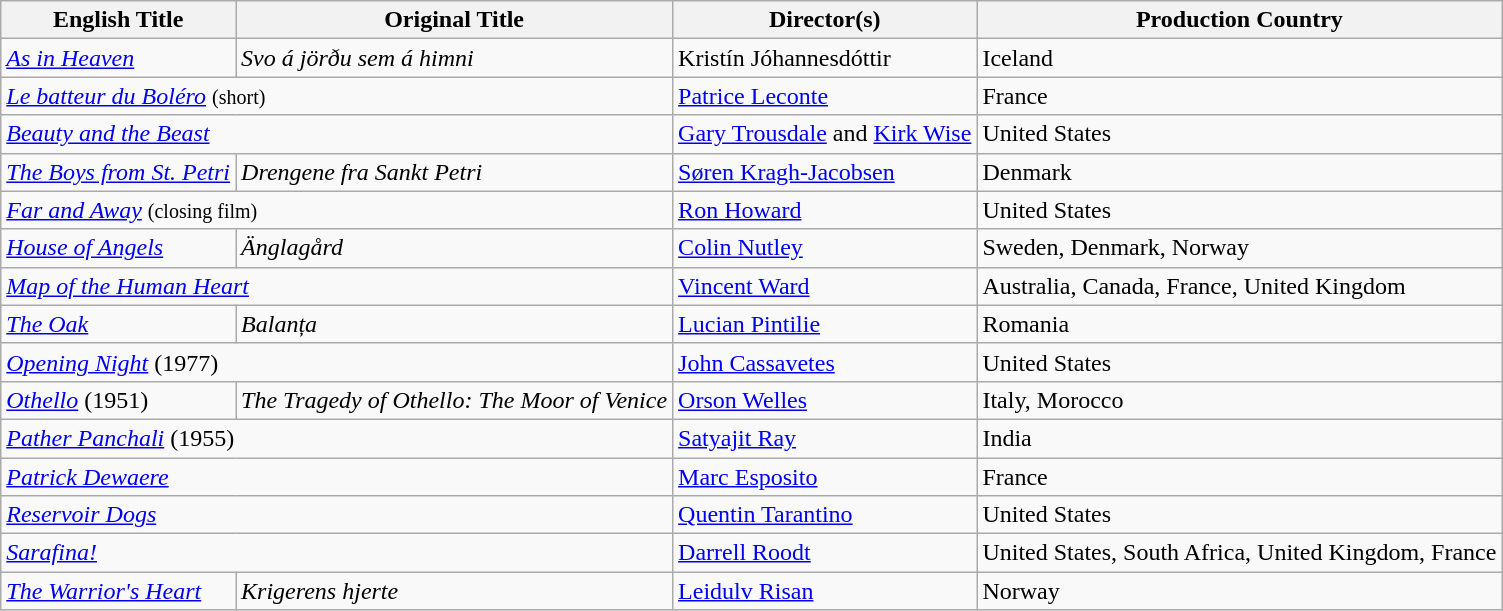<table class="wikitable">
<tr>
<th>English Title</th>
<th>Original Title</th>
<th>Director(s)</th>
<th>Production Country</th>
</tr>
<tr>
<td><em><a href='#'>As in Heaven</a></em></td>
<td><em>Svo á jörðu sem á himni</em></td>
<td>Kristín Jóhannesdóttir</td>
<td>Iceland</td>
</tr>
<tr>
<td colspan="2"><em><a href='#'>Le batteur du Boléro</a></em> <small>(short)</small></td>
<td><a href='#'>Patrice Leconte</a></td>
<td>France</td>
</tr>
<tr>
<td colspan="2"><em><a href='#'>Beauty and the Beast</a></em></td>
<td><a href='#'>Gary Trousdale</a> and <a href='#'>Kirk Wise</a></td>
<td>United States</td>
</tr>
<tr>
<td><em><a href='#'>The Boys from St. Petri</a></em></td>
<td><em>Drengene fra Sankt Petri</em></td>
<td><a href='#'>Søren Kragh-Jacobsen</a></td>
<td>Denmark</td>
</tr>
<tr>
<td colspan="2"><em><a href='#'>Far and Away</a></em> <small>(closing film)</small></td>
<td><a href='#'>Ron Howard</a></td>
<td>United States</td>
</tr>
<tr>
<td><em><a href='#'>House of Angels</a></em></td>
<td><em>Änglagård</em></td>
<td><a href='#'>Colin Nutley</a></td>
<td>Sweden, Denmark, Norway</td>
</tr>
<tr>
<td colspan="2"><em><a href='#'>Map of the Human Heart</a></em></td>
<td><a href='#'>Vincent Ward</a></td>
<td>Australia, Canada, France, United Kingdom</td>
</tr>
<tr>
<td><em><a href='#'>The Oak</a></em></td>
<td><em>Balanța</em></td>
<td><a href='#'>Lucian Pintilie</a></td>
<td>Romania</td>
</tr>
<tr>
<td colspan="2"><em><a href='#'>Opening Night</a></em> (1977)</td>
<td><a href='#'>John Cassavetes</a></td>
<td>United States</td>
</tr>
<tr>
<td><a href='#'><em>Othello</em></a> (1951)</td>
<td><em>The Tragedy of Othello: The Moor of Venice</em></td>
<td><a href='#'>Orson Welles</a></td>
<td>Italy, Morocco</td>
</tr>
<tr>
<td colspan="2"><em><a href='#'>Pather Panchali</a></em> (1955)</td>
<td><a href='#'>Satyajit Ray</a></td>
<td>India</td>
</tr>
<tr>
<td colspan="2"><em><a href='#'>Patrick Dewaere</a></em></td>
<td><a href='#'>Marc Esposito</a></td>
<td>France</td>
</tr>
<tr>
<td colspan="2"><em><a href='#'>Reservoir Dogs</a></em></td>
<td><a href='#'>Quentin Tarantino</a></td>
<td>United States</td>
</tr>
<tr>
<td colspan="2"><em><a href='#'>Sarafina!</a></em></td>
<td><a href='#'>Darrell Roodt</a></td>
<td>United States, South Africa, United Kingdom, France</td>
</tr>
<tr>
<td><em><a href='#'>The Warrior's Heart</a></em></td>
<td><em>Krigerens hjerte</em></td>
<td><a href='#'>Leidulv Risan</a></td>
<td>Norway</td>
</tr>
</table>
